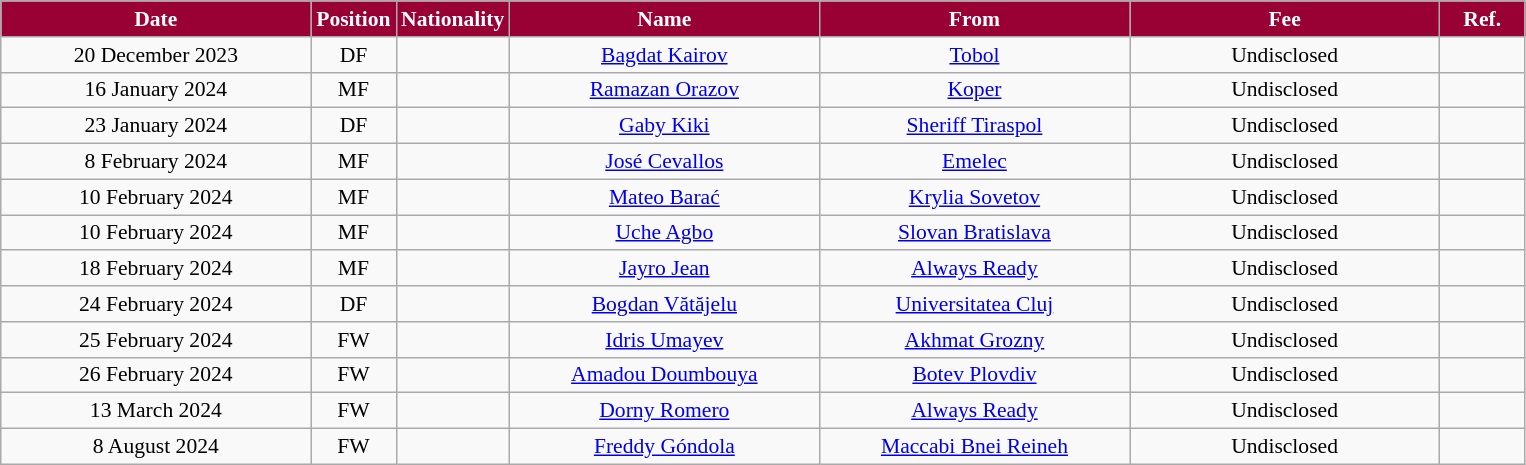<table class="wikitable"  style="text-align:center; font-size:90%; ">
<tr>
<th style="background:#990033; color:#FFFFFF; width:200px;">Date</th>
<th style="background:#990033; color:#FFFFFF; width:50px;">Position</th>
<th style="background:#990033; color:#FFFFFF; width:50px;">Nationality</th>
<th style="background:#990033; color:#FFFFFF; width:200px;">Name</th>
<th style="background:#990033; color:#FFFFFF; width:200px;">From</th>
<th style="background:#990033; color:#FFFFFF; width:200px;">Fee</th>
<th style="background:#990033; color:#FFFFFF; width:50px;">Ref.</th>
</tr>
<tr>
<td>20 December 2023</td>
<td>DF</td>
<td></td>
<td><a href='#'>Bagdat Kairov</a></td>
<td><a href='#'>Tobol</a></td>
<td>Undisclosed</td>
<td></td>
</tr>
<tr>
<td>16 January 2024</td>
<td>MF</td>
<td></td>
<td><a href='#'>Ramazan Orazov</a></td>
<td><a href='#'>Koper</a></td>
<td>Undisclosed</td>
<td></td>
</tr>
<tr>
<td>23 January 2024</td>
<td>DF</td>
<td></td>
<td><a href='#'>Gaby Kiki</a></td>
<td><a href='#'>Sheriff Tiraspol</a></td>
<td>Undisclosed</td>
<td></td>
</tr>
<tr>
<td>8 February 2024</td>
<td>MF</td>
<td></td>
<td><a href='#'>José Cevallos</a></td>
<td><a href='#'>Emelec</a></td>
<td>Undisclosed</td>
<td></td>
</tr>
<tr>
<td>10 February 2024</td>
<td>MF</td>
<td></td>
<td><a href='#'>Mateo Barać</a></td>
<td><a href='#'>Krylia Sovetov</a></td>
<td>Undisclosed</td>
<td></td>
</tr>
<tr>
<td>10 February 2024</td>
<td>MF</td>
<td></td>
<td><a href='#'>Uche Agbo</a></td>
<td><a href='#'>Slovan Bratislava</a></td>
<td>Undisclosed</td>
<td></td>
</tr>
<tr>
<td>18 February 2024</td>
<td>MF</td>
<td></td>
<td><a href='#'>Jayro Jean</a></td>
<td><a href='#'>Always Ready</a></td>
<td>Undisclosed</td>
<td></td>
</tr>
<tr>
<td>24 February 2024</td>
<td>DF</td>
<td></td>
<td><a href='#'>Bogdan Vătăjelu</a></td>
<td><a href='#'>Universitatea Cluj</a></td>
<td>Undisclosed</td>
<td></td>
</tr>
<tr>
<td>25 February 2024</td>
<td>FW</td>
<td></td>
<td><a href='#'>Idris Umayev</a></td>
<td><a href='#'>Akhmat Grozny</a></td>
<td>Undisclosed</td>
<td></td>
</tr>
<tr>
<td>26 February 2024</td>
<td>FW</td>
<td></td>
<td><a href='#'>Amadou Doumbouya</a></td>
<td><a href='#'>Botev Plovdiv</a></td>
<td>Undisclosed</td>
<td></td>
</tr>
<tr>
<td>13 March 2024</td>
<td>FW</td>
<td></td>
<td><a href='#'>Dorny Romero</a></td>
<td><a href='#'>Always Ready</a></td>
<td>Undisclosed</td>
<td></td>
</tr>
<tr>
<td>8 August 2024</td>
<td>FW</td>
<td></td>
<td><a href='#'>Freddy Góndola</a></td>
<td><a href='#'>Maccabi Bnei Reineh</a></td>
<td>Undisclosed</td>
<td></td>
</tr>
</table>
